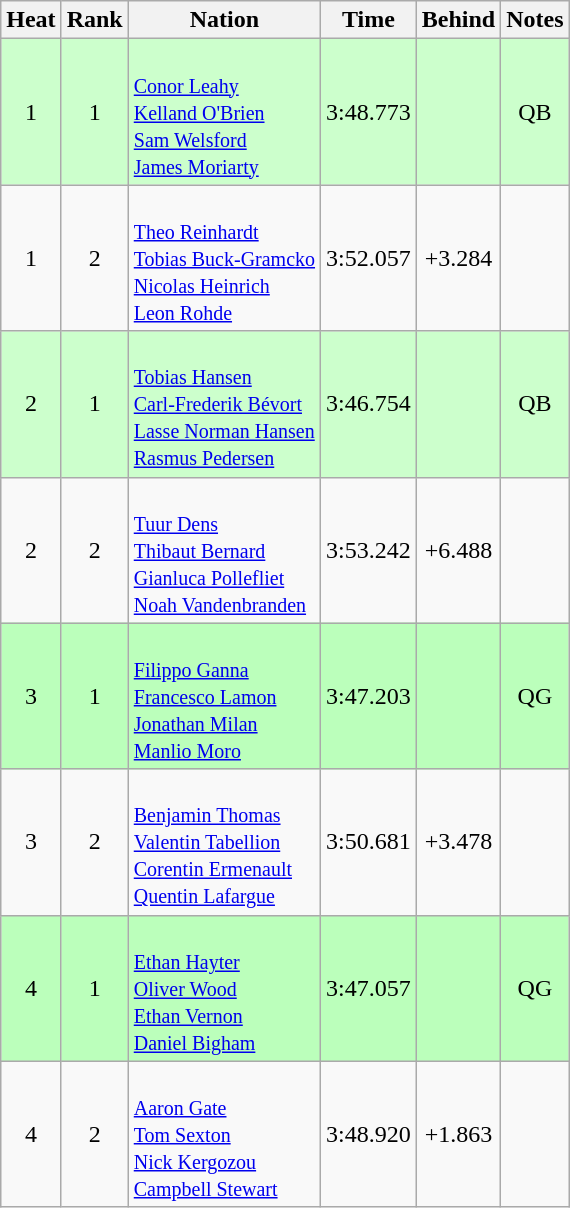<table class="wikitable sortable" style="text-align:center">
<tr>
<th>Heat</th>
<th>Rank</th>
<th>Nation</th>
<th>Time</th>
<th>Behind</th>
<th>Notes</th>
</tr>
<tr bgcolor=ccffcc>
<td>1</td>
<td>1</td>
<td align=left><br><small><a href='#'>Conor Leahy</a><br><a href='#'>Kelland O'Brien</a><br><a href='#'>Sam Welsford</a><br><a href='#'>James Moriarty</a></small></td>
<td>3:48.773</td>
<td></td>
<td>QB</td>
</tr>
<tr>
<td>1</td>
<td>2</td>
<td align=left><br><small><a href='#'>Theo Reinhardt</a><br><a href='#'>Tobias Buck-Gramcko</a><br><a href='#'>Nicolas Heinrich</a><br><a href='#'>Leon Rohde</a></small></td>
<td>3:52.057</td>
<td>+3.284</td>
<td></td>
</tr>
<tr bgcolor=ccffcc>
<td>2</td>
<td>1</td>
<td align=left><br><small><a href='#'>Tobias Hansen</a><br><a href='#'>Carl-Frederik Bévort</a><br><a href='#'>Lasse Norman Hansen</a><br><a href='#'>Rasmus Pedersen</a></small></td>
<td>3:46.754</td>
<td></td>
<td>QB</td>
</tr>
<tr>
<td>2</td>
<td>2</td>
<td align=left><br><small><a href='#'>Tuur Dens</a><br><a href='#'>Thibaut Bernard</a><br><a href='#'>Gianluca Pollefliet</a><br><a href='#'>Noah Vandenbranden</a></small></td>
<td>3:53.242</td>
<td>+6.488</td>
<td></td>
</tr>
<tr bgcolor=bbffbb>
<td>3</td>
<td>1</td>
<td align=left><br><small><a href='#'>Filippo Ganna</a><br><a href='#'>Francesco Lamon</a><br><a href='#'>Jonathan Milan</a><br><a href='#'>Manlio Moro</a></small></td>
<td>3:47.203</td>
<td></td>
<td>QG</td>
</tr>
<tr>
<td>3</td>
<td>2</td>
<td align=left><br><small><a href='#'>Benjamin Thomas</a><br><a href='#'>Valentin Tabellion</a><br><a href='#'>Corentin Ermenault</a><br><a href='#'>Quentin Lafargue</a></small></td>
<td>3:50.681</td>
<td>+3.478</td>
<td></td>
</tr>
<tr bgcolor=bbffbb>
<td>4</td>
<td>1</td>
<td align=left><br><small><a href='#'>Ethan Hayter</a><br><a href='#'>Oliver Wood</a><br><a href='#'>Ethan Vernon</a><br><a href='#'>Daniel Bigham</a></small></td>
<td>3:47.057</td>
<td></td>
<td>QG</td>
</tr>
<tr>
<td>4</td>
<td>2</td>
<td align=left><br><small><a href='#'>Aaron Gate</a><br><a href='#'>Tom Sexton</a><br><a href='#'>Nick Kergozou</a><br><a href='#'>Campbell Stewart</a></small></td>
<td>3:48.920</td>
<td>+1.863</td>
<td></td>
</tr>
</table>
